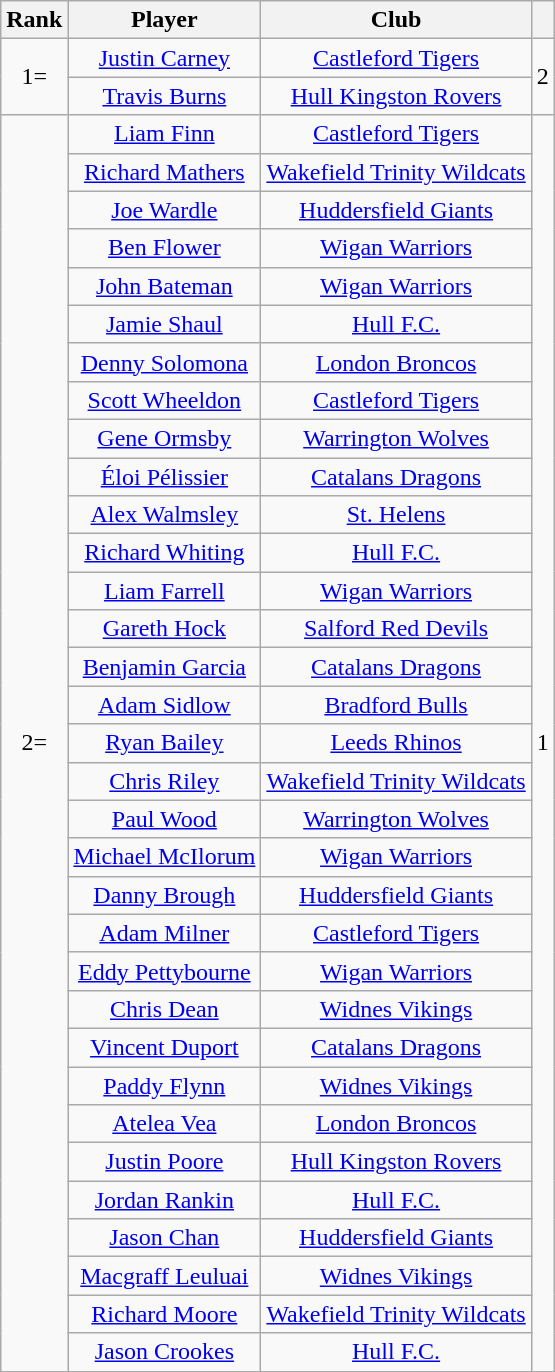<table class="wikitable" style="text-align:center">
<tr>
<th>Rank</th>
<th>Player</th>
<th>Club</th>
<th></th>
</tr>
<tr>
<td rowspan=2>1=</td>
<td><a href='#'>Justin Carney</a></td>
<td><a href='#'>Castleford Tigers</a></td>
<td rowspan=2>2</td>
</tr>
<tr>
<td><a href='#'>Travis Burns</a></td>
<td><a href='#'>Hull Kingston Rovers</a></td>
</tr>
<tr>
<td rowspan=33>2=</td>
<td><a href='#'>Liam Finn</a></td>
<td><a href='#'>Castleford Tigers</a></td>
<td rowspan=33>1</td>
</tr>
<tr>
<td><a href='#'>Richard Mathers</a></td>
<td><a href='#'>Wakefield Trinity Wildcats</a></td>
</tr>
<tr>
<td><a href='#'>Joe Wardle</a></td>
<td><a href='#'>Huddersfield Giants</a></td>
</tr>
<tr>
<td><a href='#'>Ben Flower</a></td>
<td><a href='#'>Wigan Warriors</a></td>
</tr>
<tr>
<td><a href='#'>John Bateman</a></td>
<td><a href='#'>Wigan Warriors</a></td>
</tr>
<tr>
<td><a href='#'>Jamie Shaul</a></td>
<td><a href='#'>Hull F.C.</a></td>
</tr>
<tr>
<td><a href='#'>Denny Solomona</a></td>
<td><a href='#'>London Broncos</a></td>
</tr>
<tr>
<td><a href='#'>Scott Wheeldon</a></td>
<td><a href='#'>Castleford Tigers</a></td>
</tr>
<tr>
<td><a href='#'>Gene Ormsby</a></td>
<td><a href='#'>Warrington Wolves</a></td>
</tr>
<tr>
<td><a href='#'>Éloi Pélissier</a></td>
<td><a href='#'>Catalans Dragons</a></td>
</tr>
<tr>
<td><a href='#'>Alex Walmsley</a></td>
<td><a href='#'>St. Helens</a></td>
</tr>
<tr>
<td><a href='#'>Richard Whiting</a></td>
<td><a href='#'>Hull F.C.</a></td>
</tr>
<tr>
<td><a href='#'>Liam Farrell</a></td>
<td><a href='#'>Wigan Warriors</a></td>
</tr>
<tr>
<td><a href='#'>Gareth Hock</a></td>
<td><a href='#'>Salford Red Devils</a></td>
</tr>
<tr>
<td><a href='#'>Benjamin Garcia</a></td>
<td><a href='#'>Catalans Dragons</a></td>
</tr>
<tr>
<td><a href='#'>Adam Sidlow</a></td>
<td><a href='#'>Bradford Bulls</a></td>
</tr>
<tr>
<td><a href='#'>Ryan Bailey</a></td>
<td><a href='#'>Leeds Rhinos</a></td>
</tr>
<tr>
<td><a href='#'>Chris Riley</a></td>
<td><a href='#'>Wakefield Trinity Wildcats</a></td>
</tr>
<tr>
<td><a href='#'>Paul Wood</a></td>
<td><a href='#'>Warrington Wolves</a></td>
</tr>
<tr>
<td><a href='#'>Michael McIlorum</a></td>
<td><a href='#'>Wigan Warriors</a></td>
</tr>
<tr>
<td><a href='#'>Danny Brough</a></td>
<td><a href='#'>Huddersfield Giants</a></td>
</tr>
<tr>
<td><a href='#'>Adam Milner</a></td>
<td><a href='#'>Castleford Tigers</a></td>
</tr>
<tr>
<td><a href='#'>Eddy Pettybourne</a></td>
<td><a href='#'>Wigan Warriors</a></td>
</tr>
<tr>
<td><a href='#'>Chris Dean</a></td>
<td><a href='#'>Widnes Vikings</a></td>
</tr>
<tr>
<td><a href='#'>Vincent Duport</a></td>
<td><a href='#'>Catalans Dragons</a></td>
</tr>
<tr>
<td><a href='#'>Paddy Flynn</a></td>
<td><a href='#'>Widnes Vikings</a></td>
</tr>
<tr>
<td><a href='#'>Atelea Vea</a></td>
<td><a href='#'>London Broncos</a></td>
</tr>
<tr>
<td><a href='#'>Justin Poore</a></td>
<td><a href='#'>Hull Kingston Rovers</a></td>
</tr>
<tr>
<td><a href='#'>Jordan Rankin</a></td>
<td><a href='#'>Hull F.C.</a></td>
</tr>
<tr>
<td><a href='#'>Jason Chan</a></td>
<td><a href='#'>Huddersfield Giants</a></td>
</tr>
<tr>
<td><a href='#'>Macgraff Leuluai</a></td>
<td><a href='#'>Widnes Vikings</a></td>
</tr>
<tr>
<td><a href='#'>Richard Moore</a></td>
<td><a href='#'>Wakefield Trinity Wildcats</a></td>
</tr>
<tr>
<td><a href='#'>Jason Crookes</a></td>
<td><a href='#'>Hull F.C.</a></td>
</tr>
</table>
